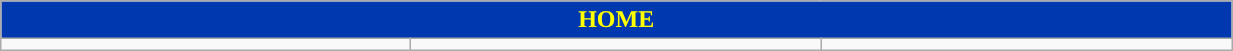<table class="wikitable collapsible collapsed" style="width:65%">
<tr>
<th colspan=6 ! style="color:yellow; background:#0038af;">HOME</th>
</tr>
<tr>
<td></td>
<td></td>
<td></td>
</tr>
</table>
